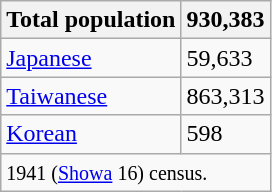<table class=wikitable>
<tr>
<th>Total population</th>
<th>930,383</th>
</tr>
<tr>
<td><a href='#'>Japanese</a></td>
<td>59,633</td>
</tr>
<tr>
<td><a href='#'>Taiwanese</a></td>
<td>863,313</td>
</tr>
<tr>
<td><a href='#'>Korean</a></td>
<td>598</td>
</tr>
<tr>
<td colspan=2><small>1941 (<a href='#'>Showa</a> 16) census.</small></td>
</tr>
</table>
